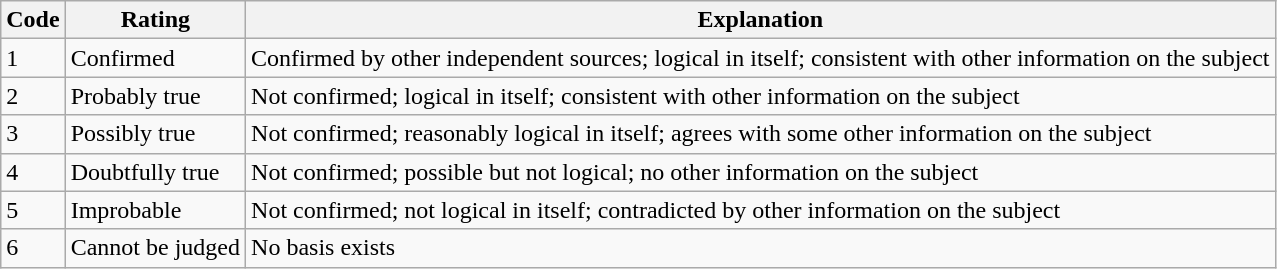<table class="wikitable">
<tr>
<th>Code</th>
<th>Rating</th>
<th>Explanation</th>
</tr>
<tr>
<td>1</td>
<td>Confirmed</td>
<td>Confirmed by other independent sources; logical in itself; consistent with other information on the subject</td>
</tr>
<tr>
<td>2</td>
<td>Probably true</td>
<td>Not confirmed; logical in itself; consistent with other information on the subject</td>
</tr>
<tr>
<td>3</td>
<td>Possibly true</td>
<td>Not confirmed; reasonably logical in itself; agrees with some other information on the subject</td>
</tr>
<tr>
<td>4</td>
<td>Doubtfully true</td>
<td>Not confirmed; possible but not logical; no other information on the subject</td>
</tr>
<tr>
<td>5</td>
<td>Improbable</td>
<td>Not confirmed; not logical in itself; contradicted by other information on the subject</td>
</tr>
<tr>
<td>6</td>
<td>Cannot be judged</td>
<td>No basis exists</td>
</tr>
</table>
